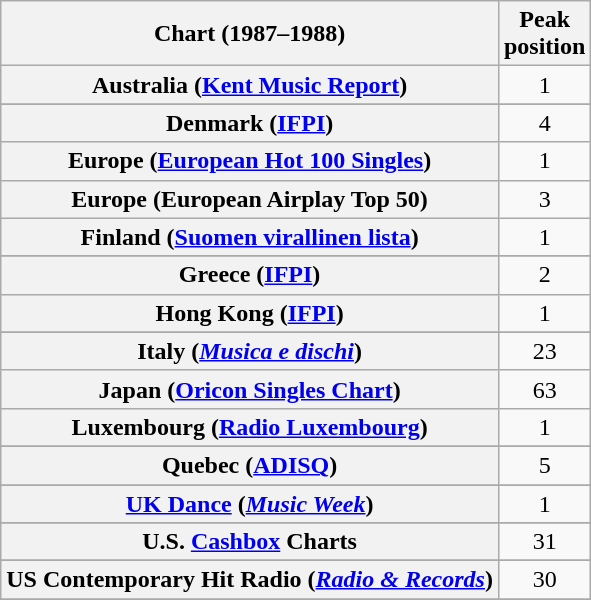<table class="wikitable sortable plainrowheaders" style="text-align:center">
<tr>
<th>Chart (1987–1988)</th>
<th>Peak<br>position</th>
</tr>
<tr>
<th scope="row">Australia (<a href='#'>Kent Music Report</a>)</th>
<td>1</td>
</tr>
<tr>
</tr>
<tr>
</tr>
<tr>
</tr>
<tr>
<th scope="row">Denmark (<a href='#'>IFPI</a>)</th>
<td>4</td>
</tr>
<tr>
<th scope="row">Europe (<a href='#'>European Hot 100 Singles</a>)</th>
<td>1</td>
</tr>
<tr>
<th scope="row">Europe (European Airplay Top 50)</th>
<td>3</td>
</tr>
<tr>
<th scope="row">Finland (<a href='#'>Suomen virallinen lista</a>)</th>
<td>1</td>
</tr>
<tr>
</tr>
<tr>
<th scope="row">Greece (<a href='#'>IFPI</a>)</th>
<td align="center">2</td>
</tr>
<tr>
<th scope="row">Hong Kong (<a href='#'>IFPI</a>)</th>
<td>1</td>
</tr>
<tr>
</tr>
<tr>
<th scope="row">Italy (<em><a href='#'>Musica e dischi</a></em>)</th>
<td align="center">23</td>
</tr>
<tr>
<th scope="row">Japan (<a href='#'>Oricon Singles Chart</a>)</th>
<td>63</td>
</tr>
<tr>
<th scope="row">Luxembourg (<a href='#'>Radio Luxembourg</a>)</th>
<td align="center">1</td>
</tr>
<tr>
</tr>
<tr>
</tr>
<tr>
</tr>
<tr>
</tr>
<tr>
<th scope="row">Quebec (<a href='#'>ADISQ</a>)</th>
<td align="center">5</td>
</tr>
<tr>
</tr>
<tr>
</tr>
<tr>
</tr>
<tr>
</tr>
<tr>
<th scope="row"><a href='#'>UK Dance</a> (<em><a href='#'>Music Week</a></em>)</th>
<td align="center">1</td>
</tr>
<tr>
</tr>
<tr>
<th scope="row">U.S. <a href='#'>Cashbox</a> Charts</th>
<td>31</td>
</tr>
<tr>
</tr>
<tr>
<th scope="row">US Contemporary Hit Radio (<em><a href='#'>Radio & Records</a></em>)</th>
<td>30</td>
</tr>
<tr>
</tr>
</table>
